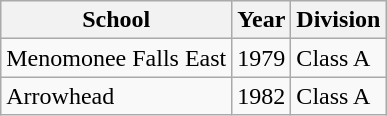<table class="wikitable">
<tr>
<th>School</th>
<th>Year</th>
<th>Division</th>
</tr>
<tr>
<td>Menomonee Falls East</td>
<td>1979</td>
<td>Class A</td>
</tr>
<tr>
<td>Arrowhead</td>
<td>1982</td>
<td>Class A</td>
</tr>
</table>
